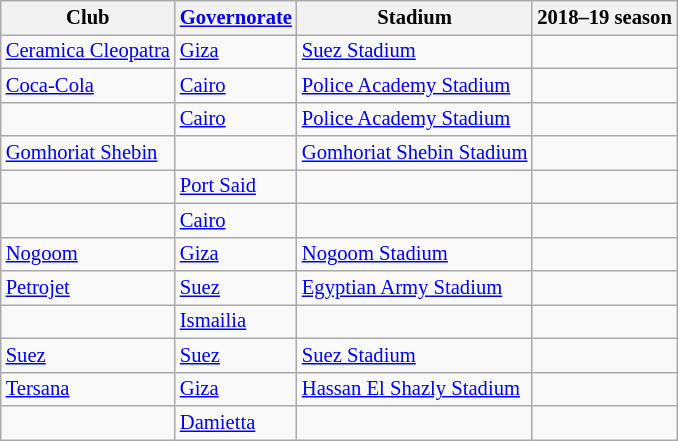<table class="wikitable sortable" style="font-size:86%">
<tr>
<th>Club</th>
<th><a href='#'>Governorate</a></th>
<th>Stadium</th>
<th>2018–19 season</th>
</tr>
<tr>
<td><a href='#'>Ceramica Cleopatra</a></td>
<td><a href='#'>Giza</a></td>
<td><a href='#'>Suez Stadium</a></td>
<td></td>
</tr>
<tr>
<td><a href='#'>Coca-Cola</a></td>
<td><a href='#'>Cairo</a></td>
<td><a href='#'>Police Academy Stadium</a></td>
<td></td>
</tr>
<tr>
<td></td>
<td><a href='#'>Cairo</a></td>
<td><a href='#'>Police Academy Stadium</a></td>
<td></td>
</tr>
<tr>
<td><a href='#'>Gomhoriat Shebin</a></td>
<td></td>
<td><a href='#'>Gomhoriat Shebin Stadium</a></td>
<td></td>
</tr>
<tr>
<td></td>
<td><a href='#'>Port Said</a></td>
<td></td>
<td></td>
</tr>
<tr>
<td></td>
<td><a href='#'>Cairo</a></td>
<td></td>
<td></td>
</tr>
<tr>
<td><a href='#'>Nogoom</a></td>
<td><a href='#'>Giza</a></td>
<td><a href='#'>Nogoom Stadium</a></td>
<td></td>
</tr>
<tr>
<td><a href='#'>Petrojet</a></td>
<td><a href='#'>Suez</a></td>
<td><a href='#'>Egyptian Army Stadium</a></td>
<td></td>
</tr>
<tr>
<td></td>
<td><a href='#'>Ismailia</a></td>
<td></td>
<td></td>
</tr>
<tr>
<td><a href='#'>Suez</a></td>
<td><a href='#'>Suez</a></td>
<td><a href='#'>Suez Stadium</a></td>
<td></td>
</tr>
<tr>
<td><a href='#'>Tersana</a></td>
<td><a href='#'>Giza</a></td>
<td><a href='#'>Hassan El Shazly Stadium</a></td>
<td></td>
</tr>
<tr>
<td></td>
<td><a href='#'>Damietta</a></td>
<td></td>
<td></td>
</tr>
</table>
